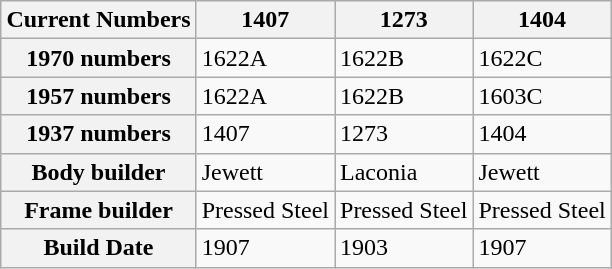<table class="wikitable" style="margin:auto; float:right;">
<tr>
<th>Current Numbers</th>
<th>1407</th>
<th>1273</th>
<th>1404</th>
</tr>
<tr>
<th>1970 numbers</th>
<td>1622A</td>
<td>1622B</td>
<td>1622C</td>
</tr>
<tr>
<th>1957 numbers</th>
<td>1622A</td>
<td>1622B</td>
<td>1603C</td>
</tr>
<tr>
<th>1937 numbers</th>
<td>1407</td>
<td>1273</td>
<td>1404</td>
</tr>
<tr>
<th>Body builder</th>
<td>Jewett</td>
<td>Laconia</td>
<td>Jewett</td>
</tr>
<tr>
<th>Frame builder</th>
<td>Pressed Steel</td>
<td>Pressed Steel</td>
<td>Pressed Steel</td>
</tr>
<tr>
<th>Build Date</th>
<td>1907</td>
<td>1903</td>
<td>1907</td>
</tr>
</table>
